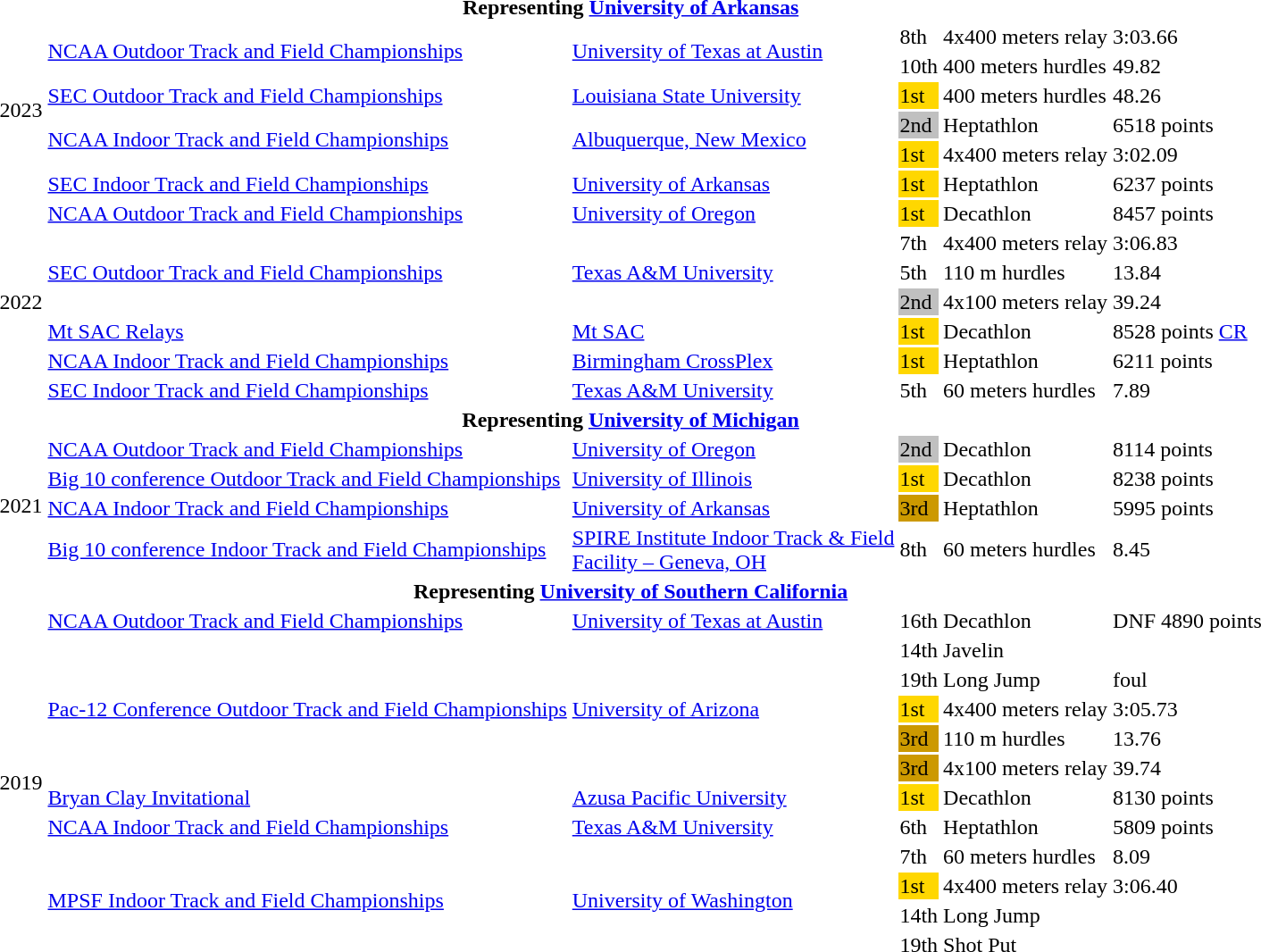<table>
<tr>
<th colspan=6>Representing <a href='#'>University of Arkansas</a></th>
</tr>
<tr>
<td rowspan=6>2023</td>
<td rowspan=2><a href='#'>NCAA Outdoor Track and Field Championships</a></td>
<td rowspan=2><a href='#'>University of Texas at Austin</a></td>
<td>8th</td>
<td>4x400 meters relay</td>
<td>3:03.66</td>
</tr>
<tr>
<td>10th</td>
<td>400 meters hurdles</td>
<td>49.82</td>
</tr>
<tr>
<td rowspan=1><a href='#'>SEC Outdoor Track and Field Championships</a></td>
<td rowspan=1><a href='#'>Louisiana State University</a></td>
<td bgcolor=gold>1st</td>
<td>400 meters hurdles</td>
<td>48.26</td>
</tr>
<tr>
<td rowspan=2><a href='#'>NCAA Indoor Track and Field Championships</a></td>
<td rowspan=2><a href='#'>Albuquerque, New Mexico</a></td>
<td bgcolor=silver>2nd</td>
<td>Heptathlon</td>
<td>6518 points</td>
</tr>
<tr>
<td bgcolor=gold>1st</td>
<td>4x400 meters relay</td>
<td>3:02.09</td>
</tr>
<tr>
<td><a href='#'>SEC Indoor Track and Field Championships</a></td>
<td rowspan=1><a href='#'>University of Arkansas</a></td>
<td bgcolor=gold>1st</td>
<td>Heptathlon</td>
<td>6237 points</td>
</tr>
<tr>
<td rowspan=7>2022</td>
<td rowspan=1><a href='#'>NCAA Outdoor Track and Field Championships</a></td>
<td rowspan=1><a href='#'>University of Oregon</a></td>
<td bgcolor=gold>1st</td>
<td>Decathlon</td>
<td>8457 points</td>
</tr>
<tr>
<td rowspan=3><a href='#'>SEC Outdoor Track and Field Championships</a></td>
<td rowspan=3><a href='#'>Texas A&M University</a></td>
<td>7th</td>
<td>4x400 meters relay</td>
<td>3:06.83</td>
</tr>
<tr>
<td>5th</td>
<td>110 m hurdles</td>
<td>13.84</td>
</tr>
<tr>
<td bgcolor=silver>2nd</td>
<td>4x100 meters relay</td>
<td>39.24</td>
</tr>
<tr>
<td><a href='#'>Mt SAC Relays</a></td>
<td rowspan=1><a href='#'>Mt SAC</a></td>
<td bgcolor=gold>1st</td>
<td>Decathlon</td>
<td>8528 points <a href='#'>CR</a></td>
</tr>
<tr>
<td><a href='#'>NCAA Indoor Track and Field Championships</a></td>
<td rowspan=1><a href='#'>Birmingham CrossPlex</a></td>
<td bgcolor=gold>1st</td>
<td>Heptathlon</td>
<td>6211 points</td>
</tr>
<tr>
<td><a href='#'>SEC Indoor Track and Field Championships</a></td>
<td rowspan=1><a href='#'>Texas A&M University</a></td>
<td>5th</td>
<td>60 meters hurdles</td>
<td>7.89</td>
</tr>
<tr>
<th colspan=6>Representing <a href='#'>University of Michigan</a></th>
</tr>
<tr>
<td rowspan=4>2021</td>
<td rowspan=1><a href='#'>NCAA Outdoor Track and Field Championships</a></td>
<td rowspan=1><a href='#'>University of Oregon</a></td>
<td bgcolor=silver>2nd</td>
<td>Decathlon</td>
<td>8114 points</td>
</tr>
<tr>
<td rowspan=1><a href='#'>Big 10 conference Outdoor Track and Field Championships</a></td>
<td rowspan=1><a href='#'>University of Illinois</a></td>
<td bgcolor=gold>1st</td>
<td>Decathlon</td>
<td>8238 points</td>
</tr>
<tr>
<td rowspan=1><a href='#'>NCAA Indoor Track and Field Championships</a></td>
<td rowspan=1><a href='#'>University of Arkansas</a></td>
<td bgcolor=cc9900>3rd</td>
<td>Heptathlon</td>
<td>5995 points</td>
</tr>
<tr>
<td rowspan=1><a href='#'>Big 10 conference Indoor Track and Field Championships</a></td>
<td rowspan=1><a href='#'>SPIRE Institute Indoor Track & Field<br>Facility – Geneva, OH</a></td>
<td>8th</td>
<td>60 meters hurdles</td>
<td>8.45</td>
</tr>
<tr>
<th colspan=6>Representing <a href='#'>University of Southern California</a></th>
</tr>
<tr>
<td rowspan=12>2019</td>
<td rowspan=1><a href='#'>NCAA Outdoor Track and Field Championships</a></td>
<td rowspan=1><a href='#'>University of Texas at Austin</a></td>
<td>16th</td>
<td>Decathlon</td>
<td>DNF 4890 points</td>
</tr>
<tr>
<td rowspan=5><a href='#'>Pac-12 Conference Outdoor Track and Field Championships</a></td>
<td rowspan=5><a href='#'>University of Arizona</a></td>
<td>14th</td>
<td>Javelin</td>
<td></td>
</tr>
<tr>
<td>19th</td>
<td>Long Jump</td>
<td>foul</td>
</tr>
<tr>
<td bgcolor=gold>1st</td>
<td>4x400 meters relay</td>
<td>3:05.73</td>
</tr>
<tr>
<td bgcolor=cc9900>3rd</td>
<td>110 m hurdles</td>
<td>13.76</td>
</tr>
<tr>
<td bgcolor=cc9900>3rd</td>
<td>4x100 meters relay</td>
<td>39.74</td>
</tr>
<tr>
<td><a href='#'>Bryan Clay Invitational</a></td>
<td><a href='#'>Azusa Pacific University</a></td>
<td bgcolor=gold>1st</td>
<td>Decathlon</td>
<td>8130 points</td>
</tr>
<tr>
<td rowspan=1><a href='#'>NCAA Indoor Track and Field Championships</a></td>
<td rowspan=1><a href='#'>Texas A&M University</a></td>
<td>6th</td>
<td>Heptathlon</td>
<td>5809 points</td>
</tr>
<tr>
<td rowspan=4><a href='#'>MPSF Indoor Track and Field Championships</a></td>
<td rowspan=4><a href='#'>University of Washington</a></td>
<td>7th</td>
<td>60 meters hurdles</td>
<td>8.09</td>
</tr>
<tr>
<td bgcolor=gold>1st</td>
<td>4x400 meters relay</td>
<td>3:06.40</td>
</tr>
<tr>
<td>14th</td>
<td>Long Jump</td>
<td></td>
</tr>
<tr>
<td>19th</td>
<td>Shot Put</td>
<td></td>
</tr>
</table>
